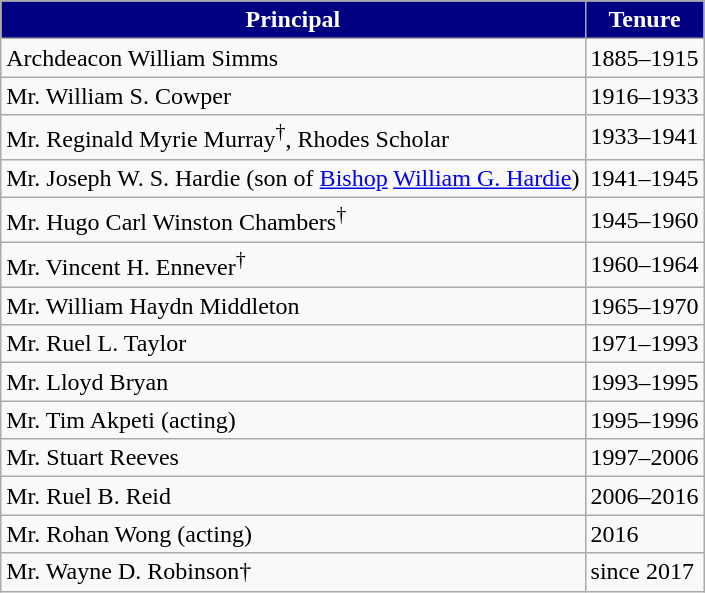<table class="wikitable">
<tr>
<th style="background:#000080;color:white;">Principal</th>
<th style="background:#000080;color:white;">Tenure</th>
</tr>
<tr>
<td>Archdeacon William Simms</td>
<td>1885–1915</td>
</tr>
<tr>
<td>Mr. William S. Cowper</td>
<td>1916–1933</td>
</tr>
<tr>
<td>Mr. Reginald Myrie Murray<sup>†</sup>, Rhodes Scholar</td>
<td>1933–1941</td>
</tr>
<tr>
<td>Mr. Joseph W. S. Hardie (son of <a href='#'>Bishop</a> <a href='#'>William G. Hardie</a>)</td>
<td>1941–1945</td>
</tr>
<tr>
<td>Mr. Hugo Carl Winston Chambers<sup>†</sup></td>
<td>1945–1960</td>
</tr>
<tr>
<td>Mr. Vincent H. Ennever<sup>†</sup></td>
<td>1960–1964</td>
</tr>
<tr>
<td>Mr. William Haydn Middleton</td>
<td>1965–1970</td>
</tr>
<tr>
<td>Mr. Ruel L. Taylor</td>
<td>1971–1993</td>
</tr>
<tr>
<td>Mr. Lloyd Bryan</td>
<td>1993–1995</td>
</tr>
<tr>
<td>Mr. Tim Akpeti (acting)</td>
<td>1995–1996</td>
</tr>
<tr>
<td>Mr. Stuart Reeves</td>
<td>1997–2006</td>
</tr>
<tr>
<td>Mr. Ruel B. Reid</td>
<td>2006–2016</td>
</tr>
<tr>
<td>Mr. Rohan Wong (acting)</td>
<td>2016</td>
</tr>
<tr>
<td>Mr. Wayne D. Robinson†</td>
<td>since 2017</td>
</tr>
</table>
